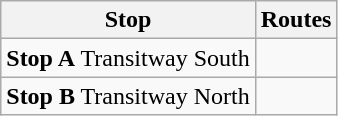<table class="wikitable">
<tr>
<th>Stop</th>
<th>Routes</th>
</tr>
<tr>
<td><strong>Stop A</strong> Transitway South</td>
<td>            </td>
</tr>
<tr>
<td><strong>Stop B</strong> Transitway North</td>
<td>             </td>
</tr>
</table>
